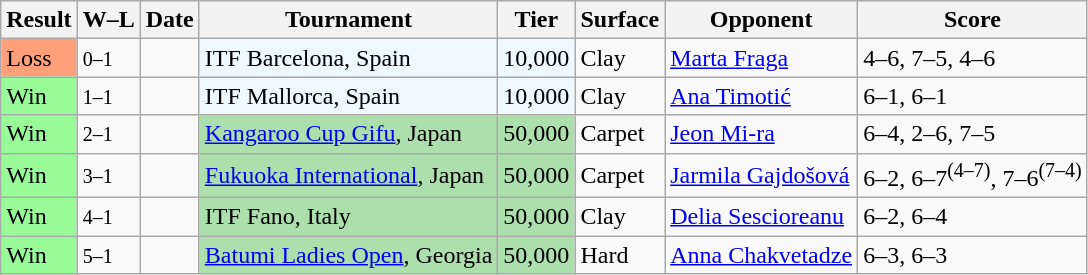<table class="sortable wikitable">
<tr>
<th>Result</th>
<th class="unsortable">W–L</th>
<th>Date</th>
<th>Tournament</th>
<th>Tier</th>
<th>Surface</th>
<th>Opponent</th>
<th class="unsortable">Score</th>
</tr>
<tr>
<td bgcolor=FFA07A>Loss</td>
<td><small>0–1</small></td>
<td></td>
<td bgcolor=#f0f8ff>ITF Barcelona, Spain</td>
<td bgcolor=#f0f8ff>10,000</td>
<td>Clay</td>
<td> <a href='#'>Marta Fraga</a></td>
<td>4–6, 7–5, 4–6</td>
</tr>
<tr>
<td bgcolor=98FB98>Win</td>
<td><small>1–1</small></td>
<td></td>
<td bgcolor=#f0f8ff>ITF Mallorca, Spain</td>
<td bgcolor=#f0f8ff>10,000</td>
<td>Clay</td>
<td> <a href='#'>Ana Timotić</a></td>
<td>6–1, 6–1</td>
</tr>
<tr>
<td bgcolor=98FB98>Win</td>
<td><small>2–1</small></td>
<td></td>
<td bgcolor=#ADDFAD><a href='#'>Kangaroo Cup Gifu</a>, Japan</td>
<td bgcolor=#ADDFAD>50,000</td>
<td>Carpet</td>
<td> <a href='#'>Jeon Mi-ra</a></td>
<td>6–4, 2–6, 7–5</td>
</tr>
<tr>
<td bgcolor=98FB98>Win</td>
<td><small>3–1</small></td>
<td></td>
<td bgcolor=#ADDFAD><a href='#'>Fukuoka International</a>, Japan</td>
<td bgcolor=#ADDFAD>50,000</td>
<td>Carpet</td>
<td> <a href='#'>Jarmila Gajdošová</a></td>
<td>6–2, 6–7<sup>(4–7)</sup>, 7–6<sup>(7–4)</sup></td>
</tr>
<tr>
<td bgcolor=98FB98>Win</td>
<td><small>4–1</small></td>
<td></td>
<td bgcolor=#ADDFAD>ITF Fano, Italy</td>
<td bgcolor=#ADDFAD>50,000</td>
<td>Clay</td>
<td> <a href='#'>Delia Sescioreanu</a></td>
<td>6–2, 6–4</td>
</tr>
<tr>
<td bgcolor=98FB98>Win</td>
<td><small>5–1</small></td>
<td></td>
<td bgcolor=#ADDFAD><a href='#'>Batumi Ladies Open</a>, Georgia</td>
<td bgcolor=#ADDFAD>50,000</td>
<td>Hard</td>
<td> <a href='#'>Anna Chakvetadze</a></td>
<td>6–3, 6–3</td>
</tr>
</table>
